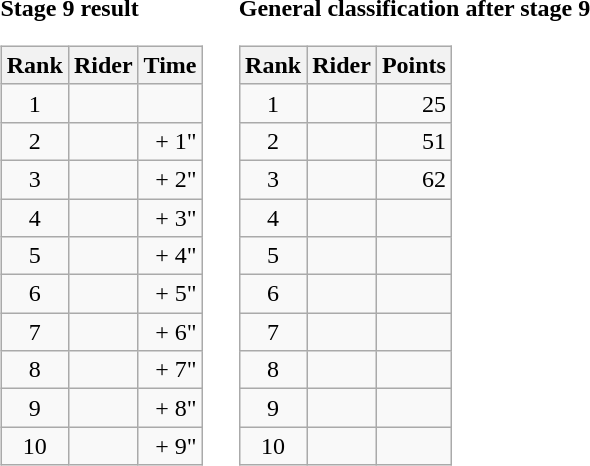<table>
<tr>
<td><strong>Stage 9 result</strong><br><table class="wikitable">
<tr>
<th scope="col">Rank</th>
<th scope="col">Rider</th>
<th scope="col">Time</th>
</tr>
<tr>
<td style="text-align:center;">1</td>
<td></td>
<td style="text-align:right;"></td>
</tr>
<tr>
<td style="text-align:center;">2</td>
<td></td>
<td style="text-align:right;">+ 1"</td>
</tr>
<tr>
<td style="text-align:center;">3</td>
<td></td>
<td style="text-align:right;">+ 2"</td>
</tr>
<tr>
<td style="text-align:center;">4</td>
<td></td>
<td style="text-align:right;">+ 3"</td>
</tr>
<tr>
<td style="text-align:center;">5</td>
<td></td>
<td style="text-align:right;">+ 4"</td>
</tr>
<tr>
<td style="text-align:center;">6</td>
<td></td>
<td style="text-align:right;">+ 5"</td>
</tr>
<tr>
<td style="text-align:center;">7</td>
<td></td>
<td style="text-align:right;">+ 6"</td>
</tr>
<tr>
<td style="text-align:center;">8</td>
<td></td>
<td style="text-align:right;">+ 7"</td>
</tr>
<tr>
<td style="text-align:center;">9</td>
<td></td>
<td style="text-align:right;">+ 8"</td>
</tr>
<tr>
<td style="text-align:center;">10</td>
<td></td>
<td style="text-align:right;">+ 9"</td>
</tr>
</table>
</td>
<td></td>
<td><strong>General classification after stage 9</strong><br><table class="wikitable">
<tr>
<th scope="col">Rank</th>
<th scope="col">Rider</th>
<th scope="col">Points</th>
</tr>
<tr>
<td style="text-align:center;">1</td>
<td></td>
<td style="text-align:right;">25</td>
</tr>
<tr>
<td style="text-align:center;">2</td>
<td></td>
<td style="text-align:right;">51</td>
</tr>
<tr>
<td style="text-align:center;">3</td>
<td></td>
<td style="text-align:right;">62</td>
</tr>
<tr>
<td style="text-align:center;">4</td>
<td></td>
<td></td>
</tr>
<tr>
<td style="text-align:center;">5</td>
<td></td>
<td></td>
</tr>
<tr>
<td style="text-align:center;">6</td>
<td></td>
<td></td>
</tr>
<tr>
<td style="text-align:center;">7</td>
<td></td>
<td></td>
</tr>
<tr>
<td style="text-align:center;">8</td>
<td></td>
<td></td>
</tr>
<tr>
<td style="text-align:center;">9</td>
<td></td>
<td></td>
</tr>
<tr>
<td style="text-align:center;">10</td>
<td></td>
<td></td>
</tr>
</table>
</td>
</tr>
</table>
